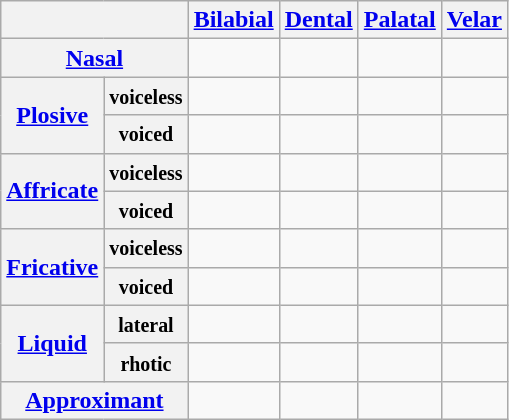<table class="wikitable" style="text-align:center;">
<tr>
<th colspan="2"></th>
<th><a href='#'>Bilabial</a></th>
<th><a href='#'>Dental</a></th>
<th><a href='#'>Palatal</a></th>
<th><a href='#'>Velar</a></th>
</tr>
<tr>
<th colspan="2"><a href='#'>Nasal</a></th>
<td> </td>
<td> </td>
<td></td>
<td> </td>
</tr>
<tr>
<th rowspan="2"><a href='#'>Plosive</a></th>
<th><small>voiceless</small></th>
<td> </td>
<td> </td>
<td> </td>
<td> </td>
</tr>
<tr>
<th><small>voiced</small></th>
<td> </td>
<td> </td>
<td> </td>
<td> </td>
</tr>
<tr>
<th rowspan="2"><a href='#'>Affricate</a></th>
<th><small>voiceless</small></th>
<td></td>
<td></td>
<td> </td>
<td></td>
</tr>
<tr>
<th><small>voiced</small></th>
<td></td>
<td></td>
<td> </td>
<td></td>
</tr>
<tr>
<th rowspan="2"><a href='#'>Fricative</a></th>
<th><small>voiceless</small></th>
<td></td>
<td> </td>
<td> </td>
<td> </td>
</tr>
<tr>
<th><small>voiced</small></th>
<td></td>
<td> </td>
<td> </td>
<td></td>
</tr>
<tr>
<th rowspan="2"><a href='#'>Liquid</a></th>
<th><small>lateral</small></th>
<td></td>
<td> </td>
<td></td>
<td></td>
</tr>
<tr>
<th><small>rhotic</small></th>
<td></td>
<td> </td>
<td></td>
<td></td>
</tr>
<tr>
<th colspan="2"><a href='#'>Approximant</a></th>
<td></td>
<td></td>
<td> </td>
<td></td>
</tr>
</table>
